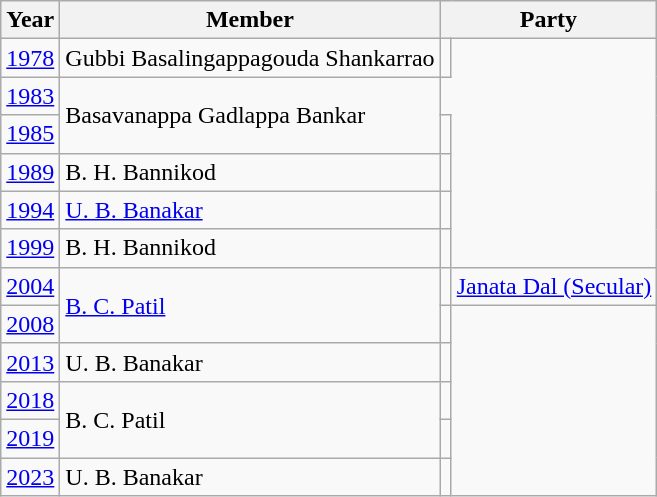<table class="wikitable sortable">
<tr>
<th>Year</th>
<th>Member</th>
<th colspan="2">Party</th>
</tr>
<tr>
<td><a href='#'>1978</a></td>
<td>Gubbi Basalingappagouda Shankarrao</td>
<td></td>
</tr>
<tr>
<td><a href='#'>1983</a></td>
<td rowspan="2">Basavanappa Gadlappa Bankar</td>
</tr>
<tr>
<td><a href='#'>1985</a></td>
<td></td>
</tr>
<tr>
<td><a href='#'>1989</a></td>
<td>B. H. Bannikod</td>
<td></td>
</tr>
<tr>
<td><a href='#'>1994</a></td>
<td><a href='#'>U. B. Banakar</a></td>
<td></td>
</tr>
<tr>
<td><a href='#'>1999</a></td>
<td>B. H. Bannikod</td>
<td></td>
</tr>
<tr>
<td><a href='#'>2004</a></td>
<td rowspan=2><a href='#'>B. C. Patil</a></td>
<td bgcolor=></td>
<td><a href='#'>Janata Dal (Secular)</a></td>
</tr>
<tr>
<td><a href='#'>2008</a></td>
<td></td>
</tr>
<tr>
<td><a href='#'>2013</a></td>
<td>U. B. Banakar</td>
<td></td>
</tr>
<tr>
<td><a href='#'>2018</a></td>
<td rowspan=2>B. C. Patil</td>
<td></td>
</tr>
<tr>
<td><a href='#'>2019</a></td>
<td></td>
</tr>
<tr>
<td><a href='#'>2023</a></td>
<td>U. B. Banakar</td>
<td></td>
</tr>
</table>
